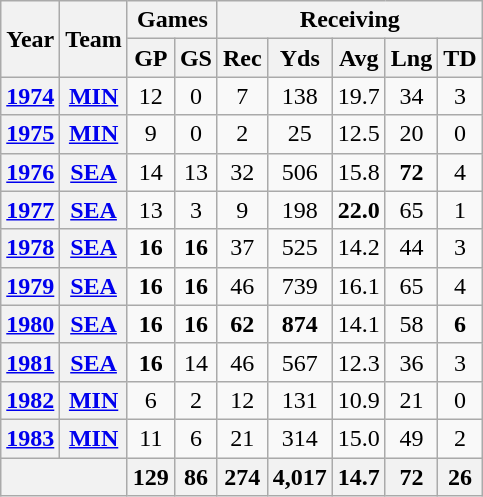<table class="wikitable" style="text-align:center">
<tr>
<th rowspan="2">Year</th>
<th rowspan="2">Team</th>
<th colspan="2">Games</th>
<th colspan="5">Receiving</th>
</tr>
<tr>
<th>GP</th>
<th>GS</th>
<th>Rec</th>
<th>Yds</th>
<th>Avg</th>
<th>Lng</th>
<th>TD</th>
</tr>
<tr>
<th><a href='#'>1974</a></th>
<th><a href='#'>MIN</a></th>
<td>12</td>
<td>0</td>
<td>7</td>
<td>138</td>
<td>19.7</td>
<td>34</td>
<td>3</td>
</tr>
<tr>
<th><a href='#'>1975</a></th>
<th><a href='#'>MIN</a></th>
<td>9</td>
<td>0</td>
<td>2</td>
<td>25</td>
<td>12.5</td>
<td>20</td>
<td>0</td>
</tr>
<tr>
<th><a href='#'>1976</a></th>
<th><a href='#'>SEA</a></th>
<td>14</td>
<td>13</td>
<td>32</td>
<td>506</td>
<td>15.8</td>
<td><strong>72</strong></td>
<td>4</td>
</tr>
<tr>
<th><a href='#'>1977</a></th>
<th><a href='#'>SEA</a></th>
<td>13</td>
<td>3</td>
<td>9</td>
<td>198</td>
<td><strong>22.0</strong></td>
<td>65</td>
<td>1</td>
</tr>
<tr>
<th><a href='#'>1978</a></th>
<th><a href='#'>SEA</a></th>
<td><strong>16</strong></td>
<td><strong>16</strong></td>
<td>37</td>
<td>525</td>
<td>14.2</td>
<td>44</td>
<td>3</td>
</tr>
<tr>
<th><a href='#'>1979</a></th>
<th><a href='#'>SEA</a></th>
<td><strong>16</strong></td>
<td><strong>16</strong></td>
<td>46</td>
<td>739</td>
<td>16.1</td>
<td>65</td>
<td>4</td>
</tr>
<tr>
<th><a href='#'>1980</a></th>
<th><a href='#'>SEA</a></th>
<td><strong>16</strong></td>
<td><strong>16</strong></td>
<td><strong>62</strong></td>
<td><strong>874</strong></td>
<td>14.1</td>
<td>58</td>
<td><strong>6</strong></td>
</tr>
<tr>
<th><a href='#'>1981</a></th>
<th><a href='#'>SEA</a></th>
<td><strong>16</strong></td>
<td>14</td>
<td>46</td>
<td>567</td>
<td>12.3</td>
<td>36</td>
<td>3</td>
</tr>
<tr>
<th><a href='#'>1982</a></th>
<th><a href='#'>MIN</a></th>
<td>6</td>
<td>2</td>
<td>12</td>
<td>131</td>
<td>10.9</td>
<td>21</td>
<td>0</td>
</tr>
<tr>
<th><a href='#'>1983</a></th>
<th><a href='#'>MIN</a></th>
<td>11</td>
<td>6</td>
<td>21</td>
<td>314</td>
<td>15.0</td>
<td>49</td>
<td>2</td>
</tr>
<tr>
<th colspan="2"></th>
<th>129</th>
<th>86</th>
<th>274</th>
<th>4,017</th>
<th>14.7</th>
<th>72</th>
<th>26</th>
</tr>
</table>
